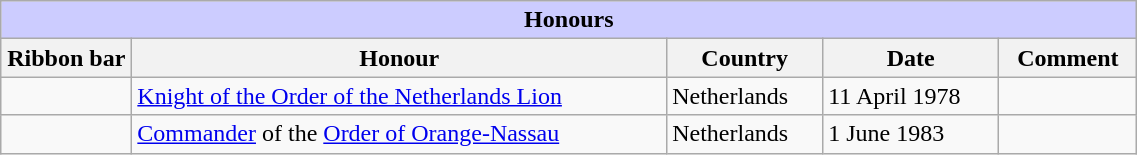<table class="wikitable" style="width:60%;">
<tr style="background:#ccf; text-align:center;">
<td colspan=5><strong>Honours</strong></td>
</tr>
<tr>
<th style="width:80px;">Ribbon bar</th>
<th>Honour</th>
<th>Country</th>
<th>Date</th>
<th>Comment</th>
</tr>
<tr>
<td></td>
<td><a href='#'>Knight of the Order of the Netherlands Lion</a></td>
<td>Netherlands</td>
<td>11 April 1978</td>
<td></td>
</tr>
<tr>
<td></td>
<td><a href='#'>Commander</a> of the <a href='#'>Order of Orange-Nassau</a></td>
<td>Netherlands</td>
<td>1 June 1983</td>
<td></td>
</tr>
</table>
